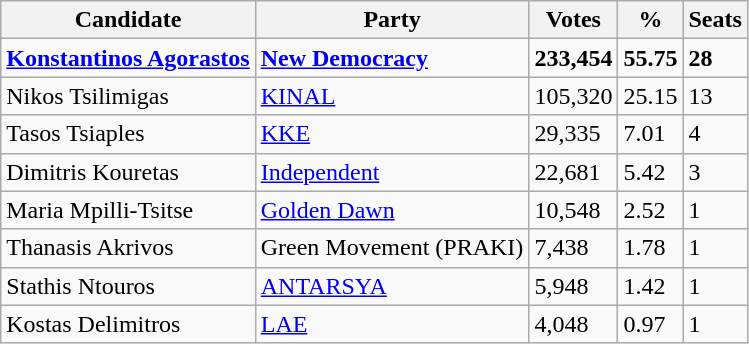<table class=wikitable>
<tr>
<th>Candidate</th>
<th>Party</th>
<th>Votes</th>
<th>%</th>
<th>Seats</th>
</tr>
<tr style="font-weight: bold">
<td><strong><a href='#'>Konstantinos Agorastos</a></strong></td>
<td><strong><a href='#'>New Democracy</a></strong></td>
<td><strong>233,454</strong></td>
<td><strong>55.75</strong></td>
<td><strong>28</strong></td>
</tr>
<tr>
<td>Nikos Tsilimigas</td>
<td><a href='#'>KINAL</a></td>
<td>105,320</td>
<td>25.15</td>
<td>13</td>
</tr>
<tr>
<td>Tasos Tsiaples</td>
<td><a href='#'>KKE</a></td>
<td>29,335</td>
<td>7.01</td>
<td>4</td>
</tr>
<tr>
<td>Dimitris Kouretas</td>
<td><a href='#'>Independent</a></td>
<td>22,681</td>
<td>5.42</td>
<td>3</td>
</tr>
<tr>
<td>Maria Mpilli-Tsitse</td>
<td><a href='#'>Golden Dawn</a></td>
<td>10,548</td>
<td>2.52</td>
<td>1</td>
</tr>
<tr>
<td>Thanasis Akrivos</td>
<td>Green Movement (PRAKI)</td>
<td>7,438</td>
<td>1.78</td>
<td>1</td>
</tr>
<tr>
<td>Stathis Ntouros</td>
<td><a href='#'>ANTARSYA</a></td>
<td>5,948</td>
<td>1.42</td>
<td>1</td>
</tr>
<tr>
<td>Kostas Delimitros</td>
<td><a href='#'>LAE</a></td>
<td>4,048</td>
<td>0.97</td>
<td>1</td>
</tr>
</table>
